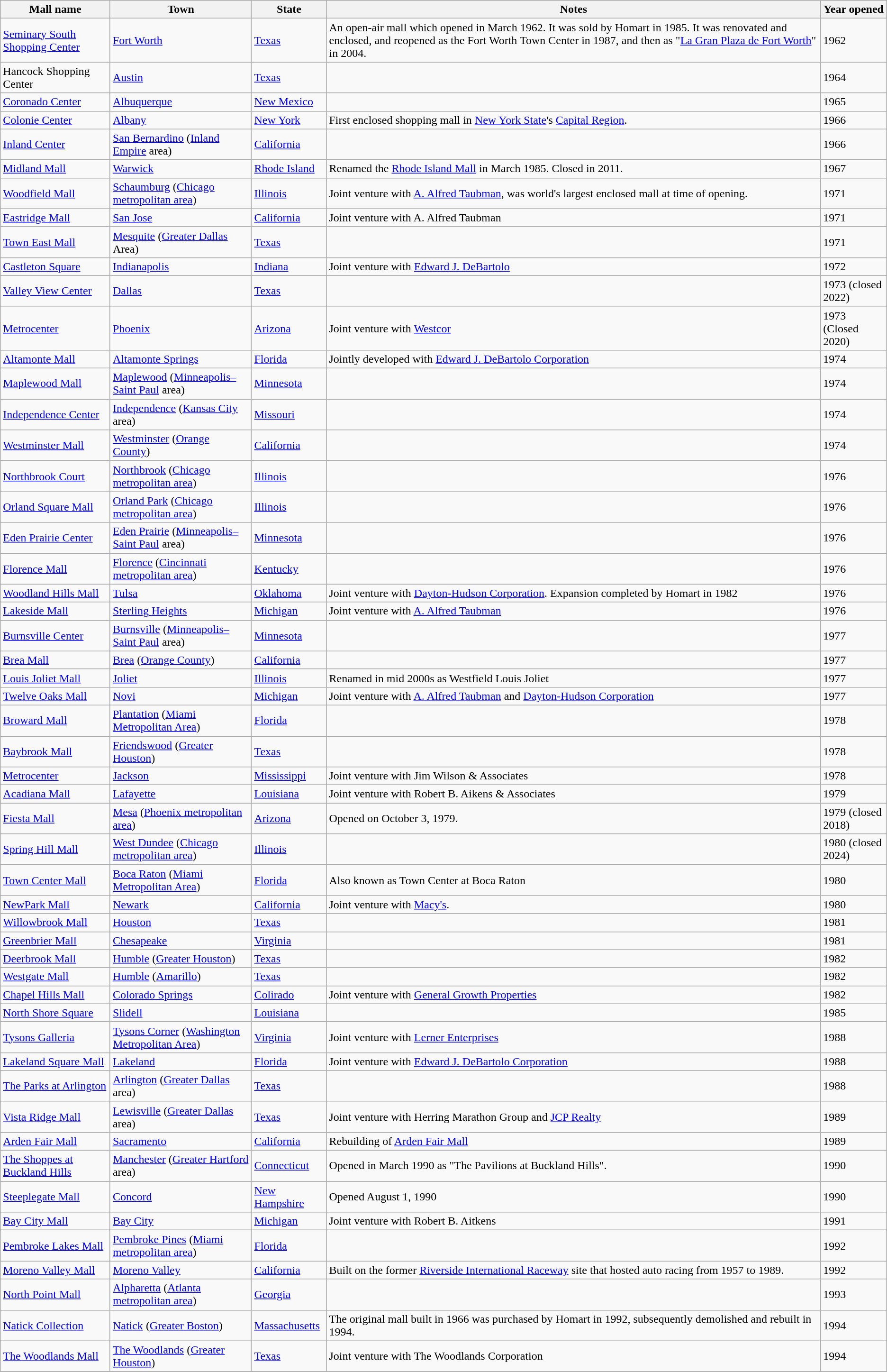<table class="wikitable sortable">
<tr>
<th>Mall name</th>
<th>Town</th>
<th>State</th>
<th>Notes</th>
<th>Year opened</th>
</tr>
<tr>
<td><a href='#'>Seminary South Shopping Center</a></td>
<td><a href='#'>Fort Worth</a></td>
<td><a href='#'>Texas</a></td>
<td>An open-air mall which opened in March 1962.  It was sold by Homart in 1985.  It was renovated and enclosed, and reopened as the Fort Worth Town Center in 1987, and then as "<a href='#'>La Gran Plaza de Fort Worth</a>" in 2004.</td>
<td>1962</td>
</tr>
<tr>
<td>Hancock Shopping Center</td>
<td><a href='#'>Austin</a></td>
<td><a href='#'>Texas</a></td>
<td></td>
<td>1964</td>
</tr>
<tr>
<td><a href='#'>Coronado Center</a></td>
<td><a href='#'>Albuquerque</a></td>
<td><a href='#'>New Mexico</a></td>
<td></td>
<td>1965</td>
</tr>
<tr>
<td><a href='#'>Colonie Center</a></td>
<td><a href='#'>Albany</a></td>
<td><a href='#'>New York</a></td>
<td>First enclosed shopping mall in <a href='#'>New York State</a>'s <a href='#'>Capital Region</a>.</td>
<td>1966</td>
</tr>
<tr>
<td><a href='#'>Inland Center</a></td>
<td><a href='#'>San Bernardino</a> (<a href='#'>Inland Empire</a> area)</td>
<td><a href='#'>California</a></td>
<td></td>
<td>1966</td>
</tr>
<tr>
<td><a href='#'>Midland Mall</a></td>
<td><a href='#'>Warwick</a></td>
<td><a href='#'>Rhode Island</a></td>
<td>Renamed the <a href='#'>Rhode Island Mall</a> in March 1985.  Closed in 2011.</td>
<td>1967</td>
</tr>
<tr>
<td><a href='#'>Woodfield Mall</a></td>
<td><a href='#'>Schaumburg</a> (<a href='#'>Chicago metropolitan area</a>)</td>
<td><a href='#'>Illinois</a></td>
<td>Joint venture with <a href='#'>A. Alfred Taubman</a>, was world's largest enclosed mall at time of opening.</td>
<td>1971</td>
</tr>
<tr>
<td><a href='#'>Eastridge Mall</a></td>
<td><a href='#'>San Jose</a></td>
<td><a href='#'>California</a></td>
<td>Joint venture with A. Alfred Taubman</td>
<td>1971</td>
</tr>
<tr>
<td><a href='#'>Town East Mall</a></td>
<td><a href='#'>Mesquite</a> (<a href='#'>Greater Dallas</a> Area)</td>
<td><a href='#'>Texas</a></td>
<td></td>
<td>1971</td>
</tr>
<tr>
<td><a href='#'>Castleton Square</a></td>
<td><a href='#'>Indianapolis</a></td>
<td><a href='#'>Indiana</a></td>
<td>Joint venture with <a href='#'>Edward J. DeBartolo</a></td>
<td>1972</td>
</tr>
<tr>
<td><a href='#'>Valley View Center</a></td>
<td><a href='#'>Dallas</a></td>
<td><a href='#'>Texas</a></td>
<td></td>
<td>1973 (closed 2022)</td>
</tr>
<tr>
<td><a href='#'>Metrocenter</a></td>
<td><a href='#'>Phoenix</a></td>
<td><a href='#'>Arizona</a></td>
<td>Joint venture with <a href='#'>Westcor</a></td>
<td>1973 (Closed 2020)</td>
</tr>
<tr>
<td><a href='#'>Altamonte Mall</a></td>
<td><a href='#'>Altamonte Springs</a></td>
<td><a href='#'>Florida</a></td>
<td>Jointly developed with <a href='#'>Edward J. DeBartolo Corporation</a></td>
<td>1974</td>
</tr>
<tr>
<td><a href='#'>Maplewood Mall</a></td>
<td><a href='#'>Maplewood</a> (<a href='#'>Minneapolis–Saint Paul</a> area)</td>
<td><a href='#'>Minnesota</a></td>
<td></td>
<td>1974</td>
</tr>
<tr>
<td><a href='#'>Independence Center</a></td>
<td><a href='#'>Independence</a> (<a href='#'>Kansas City</a> area)</td>
<td><a href='#'>Missouri</a></td>
<td></td>
<td>1974</td>
</tr>
<tr>
<td><a href='#'>Westminster Mall</a></td>
<td><a href='#'>Westminster</a> (<a href='#'>Orange County</a>)</td>
<td><a href='#'>California</a></td>
<td></td>
<td>1974</td>
</tr>
<tr>
<td><a href='#'>Northbrook Court</a></td>
<td><a href='#'>Northbrook</a> (<a href='#'>Chicago metropolitan area</a>)</td>
<td><a href='#'>Illinois</a></td>
<td></td>
<td>1976</td>
</tr>
<tr>
<td><a href='#'>Orland Square Mall</a></td>
<td><a href='#'>Orland Park</a> (<a href='#'>Chicago metropolitan area</a>)</td>
<td><a href='#'>Illinois</a></td>
<td></td>
<td>1976</td>
</tr>
<tr>
<td><a href='#'>Eden Prairie Center</a></td>
<td><a href='#'>Eden Prairie</a> (<a href='#'>Minneapolis–Saint Paul</a> area)</td>
<td><a href='#'>Minnesota</a></td>
<td></td>
<td>1976</td>
</tr>
<tr>
<td><a href='#'>Florence Mall</a></td>
<td><a href='#'>Florence</a> (<a href='#'>Cincinnati metropolitan area</a>)</td>
<td><a href='#'>Kentucky</a></td>
<td></td>
<td>1976</td>
</tr>
<tr>
<td><a href='#'>Woodland Hills Mall</a></td>
<td><a href='#'>Tulsa</a></td>
<td><a href='#'>Oklahoma</a></td>
<td>Joint venture with <a href='#'>Dayton-Hudson Corporation</a>. Expansion completed by Homart in 1982</td>
<td>1976</td>
</tr>
<tr>
<td><a href='#'>Lakeside Mall</a></td>
<td><a href='#'>Sterling Heights</a></td>
<td><a href='#'>Michigan</a></td>
<td>Joint venture with <a href='#'>A. Alfred Taubman</a></td>
<td>1976</td>
</tr>
<tr>
<td><a href='#'>Burnsville Center</a></td>
<td><a href='#'>Burnsville</a> (<a href='#'>Minneapolis–Saint Paul</a> area)</td>
<td><a href='#'>Minnesota</a></td>
<td></td>
<td>1977</td>
</tr>
<tr>
<td><a href='#'>Brea Mall</a></td>
<td><a href='#'>Brea</a> (<a href='#'>Orange County</a>)</td>
<td><a href='#'>California</a></td>
<td></td>
<td>1977</td>
</tr>
<tr>
<td><a href='#'>Louis Joliet Mall</a></td>
<td><a href='#'>Joliet</a></td>
<td><a href='#'>Illinois</a></td>
<td>Renamed in mid 2000s as Westfield Louis Joliet</td>
<td>1977</td>
</tr>
<tr>
<td><a href='#'>Twelve Oaks Mall</a></td>
<td><a href='#'>Novi</a></td>
<td><a href='#'>Michigan</a></td>
<td>Joint venture with <a href='#'>A. Alfred Taubman</a> and <a href='#'>Dayton-Hudson Corporation</a></td>
<td>1977</td>
</tr>
<tr>
<td><a href='#'>Broward Mall</a></td>
<td><a href='#'>Plantation</a> (<a href='#'>Miami Metropolitan Area</a>)</td>
<td><a href='#'>Florida</a></td>
<td></td>
<td>1978</td>
</tr>
<tr>
<td><a href='#'>Baybrook Mall</a></td>
<td><a href='#'>Friendswood</a> (<a href='#'>Greater Houston</a>)</td>
<td><a href='#'>Texas</a></td>
<td></td>
<td>1978</td>
</tr>
<tr>
<td><a href='#'>Metrocenter</a></td>
<td><a href='#'>Jackson</a></td>
<td><a href='#'>Mississippi</a></td>
<td>Joint venture with Jim Wilson & Associates</td>
<td>1978</td>
</tr>
<tr>
<td><a href='#'>Acadiana Mall</a></td>
<td><a href='#'>Lafayette</a></td>
<td><a href='#'>Louisiana</a></td>
<td>Joint venture with Robert B. Aikens & Associates</td>
<td>1979</td>
</tr>
<tr>
<td><a href='#'>Fiesta Mall</a></td>
<td><a href='#'>Mesa</a> (<a href='#'>Phoenix metropolitan area</a>)</td>
<td><a href='#'>Arizona</a></td>
<td>Opened on October 3, 1979.</td>
<td>1979 (closed 2018)</td>
</tr>
<tr>
<td><a href='#'>Spring Hill Mall</a></td>
<td><a href='#'>West Dundee</a> (<a href='#'>Chicago metropolitan area</a>)</td>
<td><a href='#'>Illinois</a></td>
<td></td>
<td>1980 (closed 2024)</td>
</tr>
<tr>
<td><a href='#'>Town Center Mall</a></td>
<td><a href='#'>Boca Raton</a> (<a href='#'>Miami Metropolitan Area</a>)</td>
<td><a href='#'>Florida</a></td>
<td>Also known as Town Center at Boca Raton</td>
<td>1980</td>
</tr>
<tr>
<td><a href='#'>NewPark Mall</a></td>
<td><a href='#'>Newark</a></td>
<td><a href='#'>California</a></td>
<td>Joint venture with <a href='#'>Macy's</a>.</td>
<td>1980</td>
</tr>
<tr>
<td><a href='#'>Willowbrook Mall</a></td>
<td><a href='#'>Houston</a></td>
<td><a href='#'>Texas</a></td>
<td></td>
<td>1981</td>
</tr>
<tr>
<td><a href='#'>Greenbrier Mall</a></td>
<td><a href='#'>Chesapeake</a></td>
<td><a href='#'>Virginia</a></td>
<td></td>
<td>1981</td>
</tr>
<tr>
<td><a href='#'>Deerbrook Mall</a></td>
<td><a href='#'>Humble</a> (<a href='#'>Greater Houston</a>)</td>
<td><a href='#'>Texas</a></td>
<td></td>
<td>1982</td>
</tr>
<tr>
<td><a href='#'>Westgate Mall</a></td>
<td><a href='#'>Humble</a> (<a href='#'>Amarillo</a>)</td>
<td><a href='#'>Texas</a></td>
<td></td>
<td>1982</td>
</tr>
<tr>
<td><a href='#'>Chapel Hills Mall</a></td>
<td><a href='#'>Colorado Springs</a></td>
<td><a href='#'>Colirado</a></td>
<td>Joint venture with <a href='#'>General Growth Properties</a></td>
<td>1982</td>
</tr>
<tr>
<td><a href='#'>North Shore Square</a></td>
<td><a href='#'>Slidell</a></td>
<td><a href='#'>Louisiana</a></td>
<td></td>
<td>1985</td>
</tr>
<tr>
<td><a href='#'>Tysons Galleria</a></td>
<td><a href='#'>Tysons Corner</a> (<a href='#'>Washington Metropolitan Area</a>)</td>
<td><a href='#'>Virginia</a></td>
<td>Joint venture with <a href='#'>Lerner Enterprises</a></td>
<td>1988</td>
</tr>
<tr>
<td><a href='#'>Lakeland Square Mall</a></td>
<td><a href='#'>Lakeland</a></td>
<td><a href='#'>Florida</a></td>
<td>Joint venture with <a href='#'>Edward J. DeBartolo Corporation</a></td>
<td>1988</td>
</tr>
<tr>
<td><a href='#'>The Parks at Arlington</a></td>
<td><a href='#'>Arlington</a> (<a href='#'>Greater Dallas</a> area)</td>
<td><a href='#'>Texas</a></td>
<td></td>
<td>1988</td>
</tr>
<tr>
<td><a href='#'>Vista Ridge Mall</a></td>
<td><a href='#'>Lewisville</a> (<a href='#'>Greater Dallas</a> area)</td>
<td><a href='#'>Texas</a></td>
<td>Joint venture with Herring Marathon Group and <a href='#'>JCP Realty</a></td>
<td>1989</td>
</tr>
<tr>
<td><a href='#'>Arden Fair Mall</a></td>
<td><a href='#'>Sacramento</a></td>
<td><a href='#'>California</a></td>
<td>Rebuilding of <a href='#'>Arden Fair Mall</a></td>
<td>1989</td>
</tr>
<tr>
<td><a href='#'>The Shoppes at Buckland Hills</a></td>
<td><a href='#'>Manchester</a> (<a href='#'>Greater Hartford</a> area)</td>
<td><a href='#'>Connecticut</a></td>
<td>Opened in March 1990 as "The Pavilions at Buckland Hills".</td>
<td>1990</td>
</tr>
<tr>
<td><a href='#'>Steeplegate Mall</a></td>
<td><a href='#'>Concord</a></td>
<td><a href='#'>New Hampshire</a></td>
<td>Opened August 1, 1990</td>
<td>1990</td>
</tr>
<tr>
<td><a href='#'>Bay City Mall</a></td>
<td><a href='#'>Bay City</a></td>
<td><a href='#'>Michigan</a></td>
<td>Joint venture with Robert B. Aitkens</td>
<td>1991</td>
</tr>
<tr>
<td><a href='#'>Pembroke Lakes Mall</a></td>
<td><a href='#'>Pembroke Pines</a> (<a href='#'>Miami metropolitan area</a>)</td>
<td><a href='#'>Florida</a></td>
<td></td>
<td>1992</td>
</tr>
<tr>
<td><a href='#'>Moreno Valley Mall</a></td>
<td><a href='#'>Moreno Valley</a></td>
<td><a href='#'>California</a></td>
<td>Built on the former <a href='#'>Riverside International Raceway</a> site that hosted auto racing from 1957 to 1989.</td>
<td>1992</td>
</tr>
<tr>
<td><a href='#'>North Point Mall</a></td>
<td><a href='#'>Alpharetta</a> (<a href='#'>Atlanta metropolitan area</a>)</td>
<td><a href='#'>Georgia</a></td>
<td></td>
<td>1993</td>
</tr>
<tr>
<td><a href='#'>Natick Collection</a></td>
<td><a href='#'>Natick</a> (<a href='#'>Greater Boston</a>)</td>
<td><a href='#'>Massachusetts</a></td>
<td>The original mall built in 1966 was purchased by Homart in 1992, subsequently demolished and rebuilt in 1994.</td>
<td>1994</td>
</tr>
<tr>
<td><a href='#'>The Woodlands Mall</a></td>
<td><a href='#'>The Woodlands</a> (<a href='#'>Greater Houston</a>)</td>
<td><a href='#'>Texas</a></td>
<td>Joint venture with The Woodlands Corporation</td>
<td>1994</td>
</tr>
<tr>
</tr>
</table>
